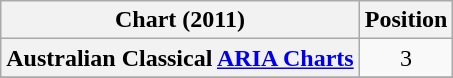<table class="wikitable plainrowheaders">
<tr>
<th>Chart (2011)</th>
<th>Position</th>
</tr>
<tr>
<th scope="row">Australian Classical <a href='#'>ARIA Charts</a></th>
<td align="center">3</td>
</tr>
<tr>
</tr>
</table>
